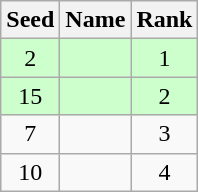<table class="wikitable" style="text-align:center;">
<tr>
<th>Seed</th>
<th>Name</th>
<th>Rank</th>
</tr>
<tr bgcolor="#ccffcc">
<td>2</td>
<td align=left></td>
<td>1</td>
</tr>
<tr bgcolor="#ccffcc">
<td>15</td>
<td align=left></td>
<td>2</td>
</tr>
<tr>
<td>7</td>
<td align=left></td>
<td>3</td>
</tr>
<tr>
<td>10</td>
<td align=left></td>
<td>4</td>
</tr>
</table>
